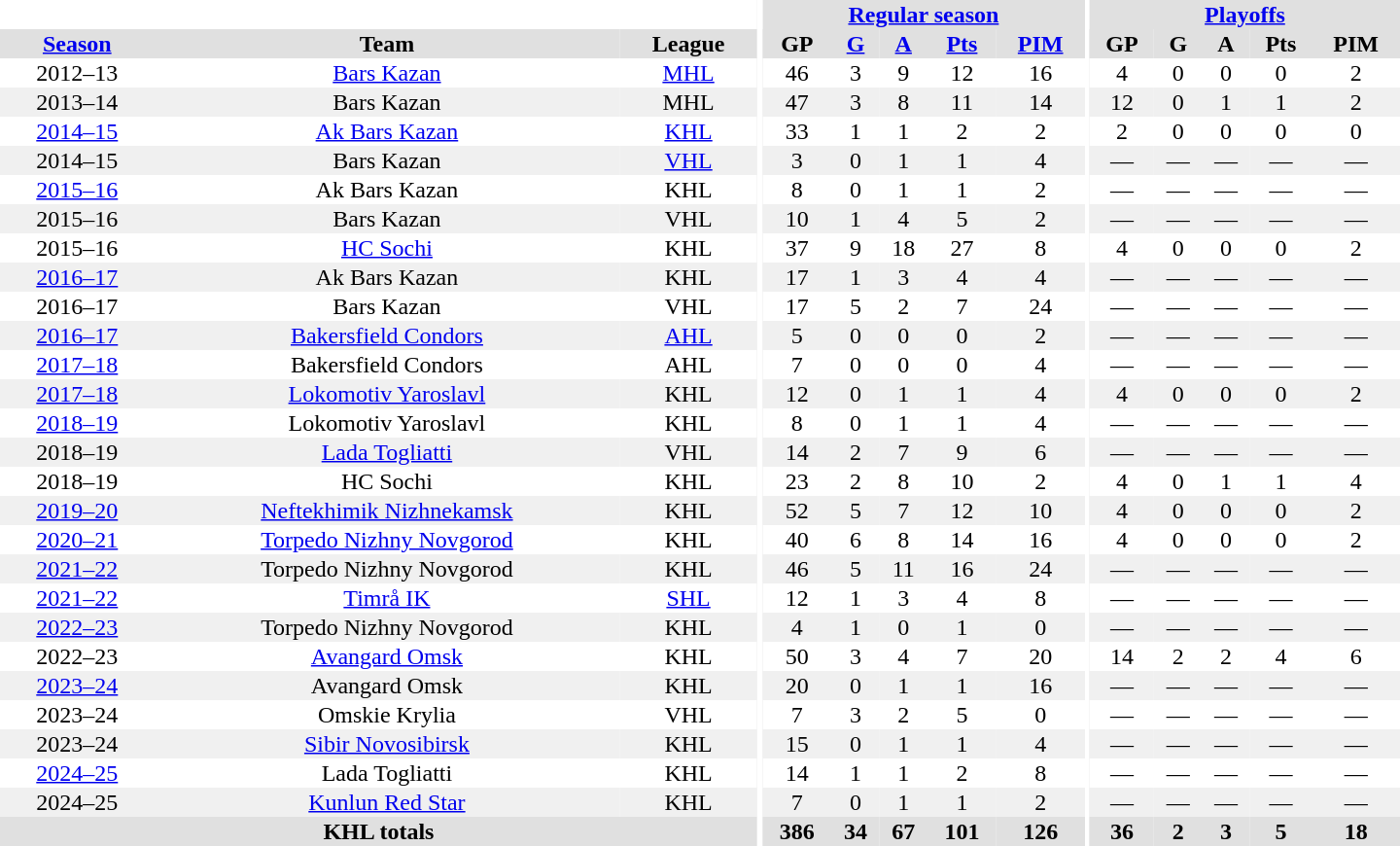<table border="0" cellpadding="1" cellspacing="0" style="text-align:center; width:60em">
<tr bgcolor="#e0e0e0">
<th colspan="3" bgcolor="#ffffff"></th>
<th rowspan="99" bgcolor="#ffffff"></th>
<th colspan="5"><a href='#'>Regular season</a></th>
<th rowspan="99" bgcolor="#ffffff"></th>
<th colspan="5"><a href='#'>Playoffs</a></th>
</tr>
<tr bgcolor="#e0e0e0">
<th><a href='#'>Season</a></th>
<th>Team</th>
<th>League</th>
<th>GP</th>
<th><a href='#'>G</a></th>
<th><a href='#'>A</a></th>
<th><a href='#'>Pts</a></th>
<th><a href='#'>PIM</a></th>
<th>GP</th>
<th>G</th>
<th>A</th>
<th>Pts</th>
<th>PIM</th>
</tr>
<tr>
<td>2012–13</td>
<td><a href='#'>Bars Kazan</a></td>
<td><a href='#'>MHL</a></td>
<td>46</td>
<td>3</td>
<td>9</td>
<td>12</td>
<td>16</td>
<td>4</td>
<td>0</td>
<td>0</td>
<td>0</td>
<td>2</td>
</tr>
<tr bgcolor="#f0f0f0">
<td>2013–14</td>
<td>Bars Kazan</td>
<td>MHL</td>
<td>47</td>
<td>3</td>
<td>8</td>
<td>11</td>
<td>14</td>
<td>12</td>
<td>0</td>
<td>1</td>
<td>1</td>
<td>2</td>
</tr>
<tr>
<td><a href='#'>2014–15</a></td>
<td><a href='#'>Ak Bars Kazan</a></td>
<td><a href='#'>KHL</a></td>
<td>33</td>
<td>1</td>
<td>1</td>
<td>2</td>
<td>2</td>
<td>2</td>
<td>0</td>
<td>0</td>
<td>0</td>
<td>0</td>
</tr>
<tr bgcolor="#f0f0f0">
<td>2014–15</td>
<td>Bars Kazan</td>
<td><a href='#'>VHL</a></td>
<td>3</td>
<td>0</td>
<td>1</td>
<td>1</td>
<td>4</td>
<td>—</td>
<td>—</td>
<td>—</td>
<td>—</td>
<td>—</td>
</tr>
<tr>
<td><a href='#'>2015–16</a></td>
<td>Ak Bars Kazan</td>
<td>KHL</td>
<td>8</td>
<td>0</td>
<td>1</td>
<td>1</td>
<td>2</td>
<td>—</td>
<td>—</td>
<td>—</td>
<td>—</td>
<td>—</td>
</tr>
<tr bgcolor="#f0f0f0">
<td>2015–16</td>
<td>Bars Kazan</td>
<td>VHL</td>
<td>10</td>
<td>1</td>
<td>4</td>
<td>5</td>
<td>2</td>
<td>—</td>
<td>—</td>
<td>—</td>
<td>—</td>
<td>—</td>
</tr>
<tr>
<td>2015–16</td>
<td><a href='#'>HC Sochi</a></td>
<td>KHL</td>
<td>37</td>
<td>9</td>
<td>18</td>
<td>27</td>
<td>8</td>
<td>4</td>
<td>0</td>
<td>0</td>
<td>0</td>
<td>2</td>
</tr>
<tr bgcolor="#f0f0f0">
<td><a href='#'>2016–17</a></td>
<td>Ak Bars Kazan</td>
<td>KHL</td>
<td>17</td>
<td>1</td>
<td>3</td>
<td>4</td>
<td>4</td>
<td>—</td>
<td>—</td>
<td>—</td>
<td>—</td>
<td>—</td>
</tr>
<tr>
<td>2016–17</td>
<td>Bars Kazan</td>
<td>VHL</td>
<td>17</td>
<td>5</td>
<td>2</td>
<td>7</td>
<td>24</td>
<td>—</td>
<td>—</td>
<td>—</td>
<td>—</td>
<td>—</td>
</tr>
<tr bgcolor="#f0f0f0">
<td><a href='#'>2016–17</a></td>
<td><a href='#'>Bakersfield Condors</a></td>
<td><a href='#'>AHL</a></td>
<td>5</td>
<td>0</td>
<td>0</td>
<td>0</td>
<td>2</td>
<td>—</td>
<td>—</td>
<td>—</td>
<td>—</td>
<td>—</td>
</tr>
<tr>
<td><a href='#'>2017–18</a></td>
<td>Bakersfield Condors</td>
<td>AHL</td>
<td>7</td>
<td>0</td>
<td>0</td>
<td>0</td>
<td>4</td>
<td>—</td>
<td>—</td>
<td>—</td>
<td>—</td>
<td>—</td>
</tr>
<tr bgcolor="#f0f0f0">
<td><a href='#'>2017–18</a></td>
<td><a href='#'>Lokomotiv Yaroslavl</a></td>
<td>KHL</td>
<td>12</td>
<td>0</td>
<td>1</td>
<td>1</td>
<td>4</td>
<td>4</td>
<td>0</td>
<td>0</td>
<td>0</td>
<td>2</td>
</tr>
<tr>
<td><a href='#'>2018–19</a></td>
<td>Lokomotiv Yaroslavl</td>
<td>KHL</td>
<td>8</td>
<td>0</td>
<td>1</td>
<td>1</td>
<td>4</td>
<td>—</td>
<td>—</td>
<td>—</td>
<td>—</td>
<td>—</td>
</tr>
<tr bgcolor="#f0f0f0">
<td>2018–19</td>
<td><a href='#'>Lada Togliatti</a></td>
<td>VHL</td>
<td>14</td>
<td>2</td>
<td>7</td>
<td>9</td>
<td>6</td>
<td>—</td>
<td>—</td>
<td>—</td>
<td>—</td>
<td>—</td>
</tr>
<tr>
<td>2018–19</td>
<td>HC Sochi</td>
<td>KHL</td>
<td>23</td>
<td>2</td>
<td>8</td>
<td>10</td>
<td>2</td>
<td>4</td>
<td>0</td>
<td>1</td>
<td>1</td>
<td>4</td>
</tr>
<tr bgcolor="#f0f0f0">
<td><a href='#'>2019–20</a></td>
<td><a href='#'>Neftekhimik Nizhnekamsk</a></td>
<td>KHL</td>
<td>52</td>
<td>5</td>
<td>7</td>
<td>12</td>
<td>10</td>
<td>4</td>
<td>0</td>
<td>0</td>
<td>0</td>
<td>2</td>
</tr>
<tr>
<td><a href='#'>2020–21</a></td>
<td><a href='#'>Torpedo Nizhny Novgorod</a></td>
<td>KHL</td>
<td>40</td>
<td>6</td>
<td>8</td>
<td>14</td>
<td>16</td>
<td>4</td>
<td>0</td>
<td>0</td>
<td>0</td>
<td>2</td>
</tr>
<tr bgcolor="#f0f0f0">
<td><a href='#'>2021–22</a></td>
<td>Torpedo Nizhny Novgorod</td>
<td>KHL</td>
<td>46</td>
<td>5</td>
<td>11</td>
<td>16</td>
<td>24</td>
<td>—</td>
<td>—</td>
<td>—</td>
<td>—</td>
<td>—</td>
</tr>
<tr>
<td><a href='#'>2021–22</a></td>
<td><a href='#'>Timrå IK</a></td>
<td><a href='#'>SHL</a></td>
<td>12</td>
<td>1</td>
<td>3</td>
<td>4</td>
<td>8</td>
<td>—</td>
<td>—</td>
<td>—</td>
<td>—</td>
<td>—</td>
</tr>
<tr bgcolor="#f0f0f0">
<td><a href='#'>2022–23</a></td>
<td>Torpedo Nizhny Novgorod</td>
<td>KHL</td>
<td>4</td>
<td>1</td>
<td>0</td>
<td>1</td>
<td>0</td>
<td>—</td>
<td>—</td>
<td>—</td>
<td>—</td>
<td>—</td>
</tr>
<tr>
<td>2022–23</td>
<td><a href='#'>Avangard Omsk</a></td>
<td>KHL</td>
<td>50</td>
<td>3</td>
<td>4</td>
<td>7</td>
<td>20</td>
<td>14</td>
<td>2</td>
<td>2</td>
<td>4</td>
<td>6</td>
</tr>
<tr bgcolor="#f0f0f0">
<td><a href='#'>2023–24</a></td>
<td>Avangard Omsk</td>
<td>KHL</td>
<td>20</td>
<td>0</td>
<td>1</td>
<td>1</td>
<td>16</td>
<td>—</td>
<td>—</td>
<td>—</td>
<td>—</td>
<td>—</td>
</tr>
<tr>
<td>2023–24</td>
<td>Omskie Krylia</td>
<td>VHL</td>
<td>7</td>
<td>3</td>
<td>2</td>
<td>5</td>
<td>0</td>
<td>—</td>
<td>—</td>
<td>—</td>
<td>—</td>
<td>—</td>
</tr>
<tr bgcolor="#f0f0f0">
<td>2023–24</td>
<td><a href='#'>Sibir Novosibirsk</a></td>
<td>KHL</td>
<td>15</td>
<td>0</td>
<td>1</td>
<td>1</td>
<td>4</td>
<td>—</td>
<td>—</td>
<td>—</td>
<td>—</td>
<td>—</td>
</tr>
<tr>
<td><a href='#'>2024–25</a></td>
<td>Lada Togliatti</td>
<td>KHL</td>
<td>14</td>
<td>1</td>
<td>1</td>
<td>2</td>
<td>8</td>
<td>—</td>
<td>—</td>
<td>—</td>
<td>—</td>
<td>—</td>
</tr>
<tr bgcolor="#f0f0f0">
<td>2024–25</td>
<td><a href='#'>Kunlun Red Star</a></td>
<td>KHL</td>
<td>7</td>
<td>0</td>
<td>1</td>
<td>1</td>
<td>2</td>
<td>—</td>
<td>—</td>
<td>—</td>
<td>—</td>
<td>—</td>
</tr>
<tr bgcolor="#e0e0e0">
<th colspan="3">KHL totals</th>
<th>386</th>
<th>34</th>
<th>67</th>
<th>101</th>
<th>126</th>
<th>36</th>
<th>2</th>
<th>3</th>
<th>5</th>
<th>18</th>
</tr>
</table>
